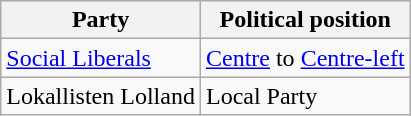<table class="wikitable mw-collapsible mw-collapsed">
<tr>
<th>Party</th>
<th>Political position</th>
</tr>
<tr>
<td><a href='#'>Social Liberals</a></td>
<td><a href='#'>Centre</a> to <a href='#'>Centre-left</a></td>
</tr>
<tr>
<td>Lokallisten Lolland</td>
<td>Local Party</td>
</tr>
</table>
